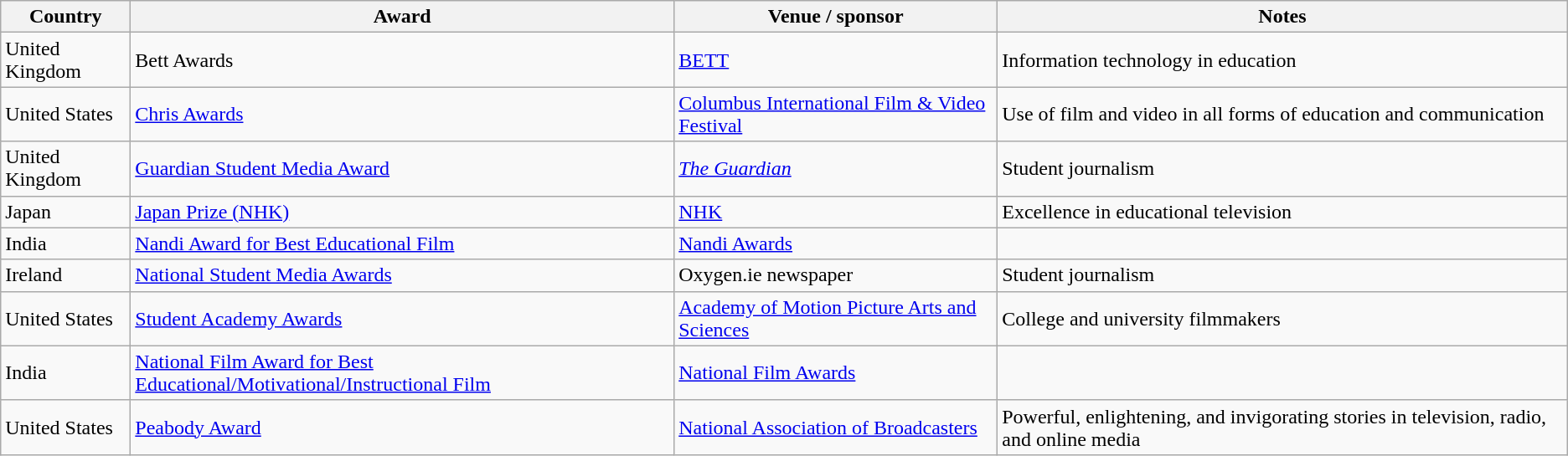<table class="wikitable sortable">
<tr>
<th style="width:6em;">Country</th>
<th>Award</th>
<th>Venue / sponsor</th>
<th>Notes</th>
</tr>
<tr>
<td>United Kingdom</td>
<td>Bett Awards</td>
<td><a href='#'>BETT</a></td>
<td>Information technology in education</td>
</tr>
<tr>
<td>United States</td>
<td><a href='#'>Chris Awards</a></td>
<td><a href='#'>Columbus International Film & Video Festival</a></td>
<td>Use of film and video in all forms of education and communication</td>
</tr>
<tr>
<td>United Kingdom</td>
<td><a href='#'>Guardian Student Media Award</a></td>
<td><em><a href='#'>The Guardian</a></em></td>
<td>Student journalism</td>
</tr>
<tr>
<td>Japan</td>
<td><a href='#'>Japan Prize (NHK)</a></td>
<td><a href='#'>NHK</a></td>
<td>Excellence in educational television</td>
</tr>
<tr>
<td>India</td>
<td><a href='#'>Nandi Award for Best Educational Film</a></td>
<td><a href='#'>Nandi Awards</a></td>
<td></td>
</tr>
<tr>
<td>Ireland</td>
<td><a href='#'>National Student Media Awards</a></td>
<td>Oxygen.ie newspaper</td>
<td>Student journalism</td>
</tr>
<tr>
<td>United States</td>
<td><a href='#'>Student Academy Awards</a></td>
<td><a href='#'>Academy of Motion Picture Arts and Sciences</a></td>
<td>College and university filmmakers</td>
</tr>
<tr>
<td>India</td>
<td><a href='#'>National Film Award for Best Educational/Motivational/Instructional Film</a></td>
<td><a href='#'>National Film Awards</a></td>
<td></td>
</tr>
<tr>
<td>United States</td>
<td><a href='#'>Peabody Award</a></td>
<td><a href='#'>National Association of Broadcasters</a></td>
<td>Powerful, enlightening, and invigorating stories in television, radio, and online media</td>
</tr>
</table>
